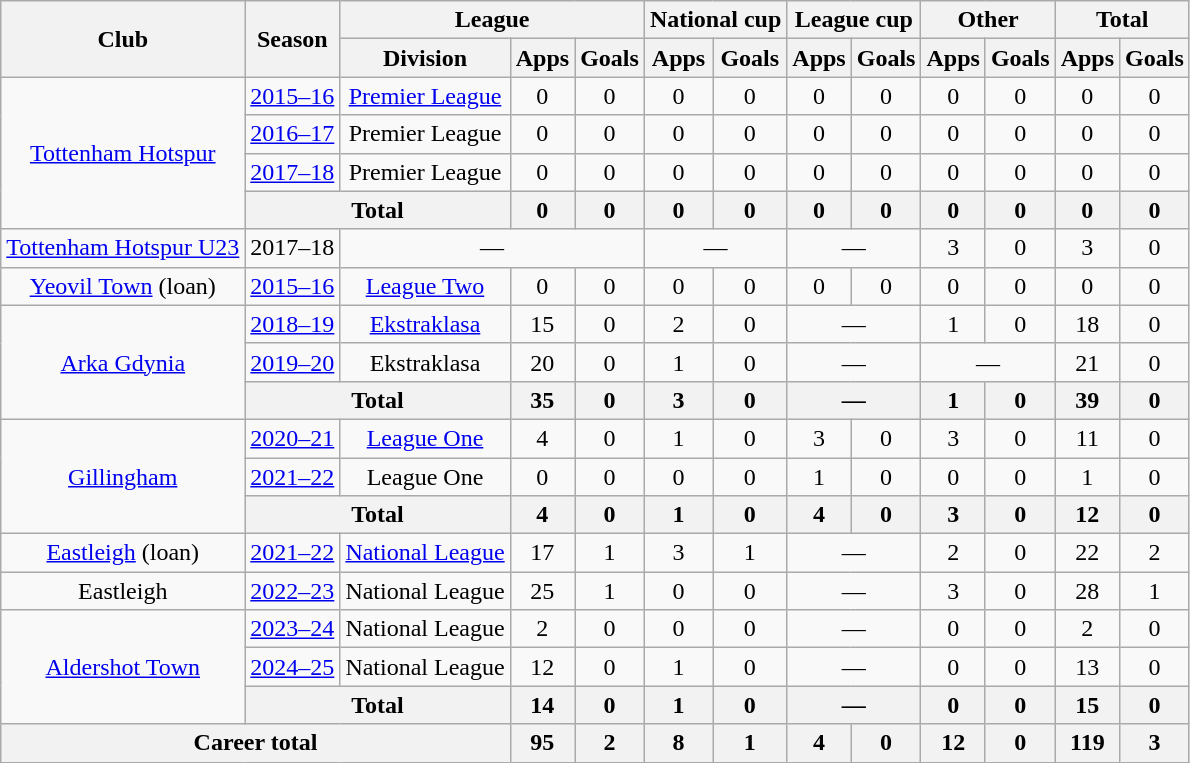<table class=wikitable style="text-align:center">
<tr>
<th rowspan=2>Club</th>
<th rowspan=2>Season</th>
<th colspan=3>League</th>
<th colspan=2>National cup</th>
<th colspan=2>League cup</th>
<th colspan=2>Other</th>
<th colspan=2>Total</th>
</tr>
<tr>
<th>Division</th>
<th>Apps</th>
<th>Goals</th>
<th>Apps</th>
<th>Goals</th>
<th>Apps</th>
<th>Goals</th>
<th>Apps</th>
<th>Goals</th>
<th>Apps</th>
<th>Goals</th>
</tr>
<tr>
<td rowspan=4><a href='#'>Tottenham Hotspur</a></td>
<td><a href='#'>2015–16</a></td>
<td><a href='#'>Premier League</a></td>
<td>0</td>
<td>0</td>
<td>0</td>
<td>0</td>
<td>0</td>
<td>0</td>
<td>0</td>
<td>0</td>
<td>0</td>
<td>0</td>
</tr>
<tr>
<td><a href='#'>2016–17</a></td>
<td>Premier League</td>
<td>0</td>
<td>0</td>
<td>0</td>
<td>0</td>
<td>0</td>
<td>0</td>
<td>0</td>
<td>0</td>
<td>0</td>
<td>0</td>
</tr>
<tr>
<td><a href='#'>2017–18</a></td>
<td>Premier League</td>
<td>0</td>
<td>0</td>
<td>0</td>
<td>0</td>
<td>0</td>
<td>0</td>
<td>0</td>
<td>0</td>
<td>0</td>
<td>0</td>
</tr>
<tr>
<th colspan=2>Total</th>
<th>0</th>
<th>0</th>
<th>0</th>
<th>0</th>
<th>0</th>
<th>0</th>
<th>0</th>
<th>0</th>
<th>0</th>
<th>0</th>
</tr>
<tr>
<td><a href='#'>Tottenham Hotspur U23</a></td>
<td>2017–18</td>
<td colspan=3>—</td>
<td colspan=2>—</td>
<td colspan=2>—</td>
<td>3</td>
<td>0</td>
<td>3</td>
<td>0</td>
</tr>
<tr>
<td><a href='#'>Yeovil Town</a> (loan)</td>
<td><a href='#'>2015–16</a></td>
<td><a href='#'>League Two</a></td>
<td>0</td>
<td>0</td>
<td>0</td>
<td>0</td>
<td>0</td>
<td>0</td>
<td>0</td>
<td>0</td>
<td>0</td>
<td>0</td>
</tr>
<tr>
<td rowspan=3><a href='#'>Arka Gdynia</a></td>
<td><a href='#'>2018–19</a></td>
<td><a href='#'>Ekstraklasa</a></td>
<td>15</td>
<td>0</td>
<td>2</td>
<td>0</td>
<td colspan=2>—</td>
<td>1</td>
<td>0</td>
<td>18</td>
<td>0</td>
</tr>
<tr>
<td><a href='#'>2019–20</a></td>
<td>Ekstraklasa</td>
<td>20</td>
<td>0</td>
<td>1</td>
<td>0</td>
<td colspan=2>—</td>
<td colspan=2>—</td>
<td>21</td>
<td>0</td>
</tr>
<tr>
<th colspan=2>Total</th>
<th>35</th>
<th>0</th>
<th>3</th>
<th>0</th>
<th colspan=2>—</th>
<th>1</th>
<th>0</th>
<th>39</th>
<th>0</th>
</tr>
<tr>
<td rowspan=3><a href='#'>Gillingham</a></td>
<td><a href='#'>2020–21</a></td>
<td><a href='#'>League One</a></td>
<td>4</td>
<td>0</td>
<td>1</td>
<td>0</td>
<td>3</td>
<td>0</td>
<td>3</td>
<td>0</td>
<td>11</td>
<td>0</td>
</tr>
<tr>
<td><a href='#'>2021–22</a></td>
<td>League One</td>
<td>0</td>
<td>0</td>
<td>0</td>
<td>0</td>
<td>1</td>
<td>0</td>
<td>0</td>
<td>0</td>
<td>1</td>
<td>0</td>
</tr>
<tr>
<th colspan=2>Total</th>
<th>4</th>
<th>0</th>
<th>1</th>
<th>0</th>
<th>4</th>
<th>0</th>
<th>3</th>
<th>0</th>
<th>12</th>
<th>0</th>
</tr>
<tr>
<td><a href='#'>Eastleigh</a> (loan)</td>
<td><a href='#'>2021–22</a></td>
<td><a href='#'>National League</a></td>
<td>17</td>
<td>1</td>
<td>3</td>
<td>1</td>
<td colspan=2>—</td>
<td>2</td>
<td>0</td>
<td>22</td>
<td>2</td>
</tr>
<tr>
<td>Eastleigh</td>
<td><a href='#'>2022–23</a></td>
<td>National League</td>
<td>25</td>
<td>1</td>
<td>0</td>
<td>0</td>
<td colspan=2>—</td>
<td>3</td>
<td>0</td>
<td>28</td>
<td>1</td>
</tr>
<tr>
<td rowspan=3><a href='#'>Aldershot Town</a></td>
<td><a href='#'>2023–24</a></td>
<td>National League</td>
<td>2</td>
<td>0</td>
<td>0</td>
<td>0</td>
<td colspan=2>—</td>
<td>0</td>
<td>0</td>
<td>2</td>
<td>0</td>
</tr>
<tr>
<td><a href='#'>2024–25</a></td>
<td>National League</td>
<td>12</td>
<td>0</td>
<td>1</td>
<td>0</td>
<td colspan=2>—</td>
<td>0</td>
<td>0</td>
<td>13</td>
<td>0</td>
</tr>
<tr>
<th colspan=2>Total</th>
<th>14</th>
<th>0</th>
<th>1</th>
<th>0</th>
<th colspan=2>—</th>
<th>0</th>
<th>0</th>
<th>15</th>
<th>0</th>
</tr>
<tr>
<th colspan=3>Career total</th>
<th>95</th>
<th>2</th>
<th>8</th>
<th>1</th>
<th>4</th>
<th>0</th>
<th>12</th>
<th>0</th>
<th>119</th>
<th>3</th>
</tr>
</table>
